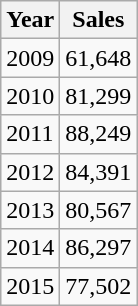<table class="wikitable">
<tr>
<th>Year</th>
<th>Sales</th>
</tr>
<tr>
<td>2009</td>
<td>61,648</td>
</tr>
<tr>
<td>2010</td>
<td>81,299</td>
</tr>
<tr>
<td>2011</td>
<td>88,249</td>
</tr>
<tr>
<td>2012</td>
<td>84,391</td>
</tr>
<tr>
<td>2013</td>
<td>80,567</td>
</tr>
<tr>
<td>2014</td>
<td>86,297</td>
</tr>
<tr>
<td>2015</td>
<td>77,502</td>
</tr>
</table>
